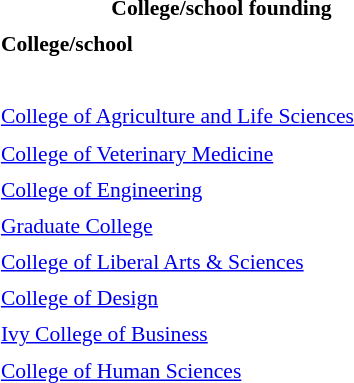<table class="toccolours" style="float:right; margin-right:1em; font-size:90%; line-height:1.4em; width:300px;">
<tr>
<th colspan="2" style="text-align: center;"><strong>College/school founding</strong></th>
</tr>
<tr>
<td><strong>College/school</strong></td>
<td></td>
</tr>
<tr>
<td colspan="2"><br></td>
</tr>
<tr>
<td><a href='#'>College of Agriculture and Life Sciences</a></td>
<td></td>
</tr>
<tr>
<td><a href='#'>College of Veterinary Medicine</a></td>
<td></td>
</tr>
<tr>
<td><a href='#'>College of Engineering</a></td>
<td></td>
</tr>
<tr>
<td><a href='#'>Graduate College</a></td>
<td></td>
</tr>
<tr>
<td><a href='#'>College of Liberal Arts & Sciences</a></td>
<td></td>
</tr>
<tr>
<td><a href='#'>College of Design</a></td>
<td></td>
</tr>
<tr>
<td><a href='#'>Ivy College of Business</a></td>
<td></td>
</tr>
<tr>
<td><a href='#'>College of Human Sciences</a></td>
<td></td>
</tr>
</table>
